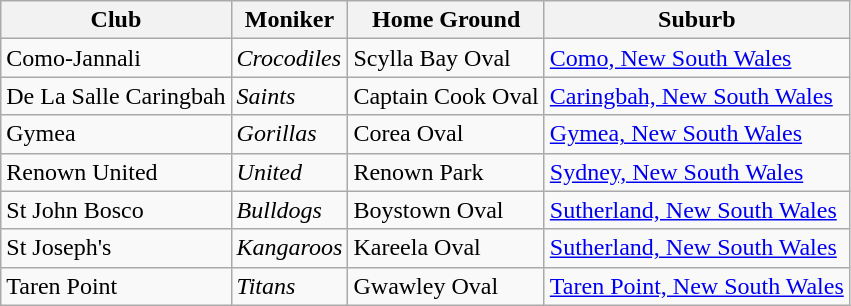<table class="wikitable">
<tr>
<th>Club</th>
<th>Moniker</th>
<th>Home Ground</th>
<th>Suburb</th>
</tr>
<tr>
<td> Como-Jannali</td>
<td><em>Crocodiles</em></td>
<td>Scylla Bay Oval</td>
<td><a href='#'>Como, New South Wales</a></td>
</tr>
<tr>
<td> De La Salle Caringbah</td>
<td><em>Saints</em></td>
<td>Captain Cook Oval</td>
<td><a href='#'>Caringbah, New South Wales</a></td>
</tr>
<tr>
<td> Gymea</td>
<td><em>Gorillas</em></td>
<td>Corea Oval</td>
<td><a href='#'>Gymea, New South Wales</a></td>
</tr>
<tr>
<td> Renown United</td>
<td><em>United</em></td>
<td>Renown Park</td>
<td><a href='#'>Sydney, New South Wales</a></td>
</tr>
<tr>
<td> St John Bosco</td>
<td><em>Bulldogs</em></td>
<td>Boystown Oval</td>
<td><a href='#'>Sutherland, New South Wales</a></td>
</tr>
<tr>
<td> St Joseph's</td>
<td><em>Kangaroos</em></td>
<td>Kareela Oval</td>
<td><a href='#'>Sutherland, New South Wales</a></td>
</tr>
<tr>
<td> Taren Point</td>
<td><em>Titans</em></td>
<td>Gwawley Oval</td>
<td><a href='#'>Taren Point, New South Wales</a></td>
</tr>
</table>
